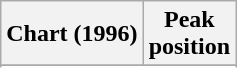<table class="wikitable sortable plainrowheaders" style="text-align:center">
<tr>
<th scope="col">Chart (1996)</th>
<th scope="col">Peak<br> position</th>
</tr>
<tr>
</tr>
<tr>
</tr>
<tr>
</tr>
</table>
